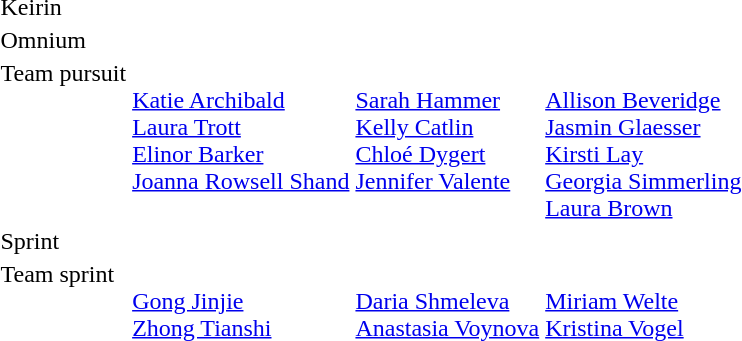<table>
<tr>
<td>Keirin<br></td>
<td></td>
<td></td>
<td></td>
</tr>
<tr>
<td>Omnium<br></td>
<td></td>
<td></td>
<td></td>
</tr>
<tr valign="top">
<td>Team pursuit<br></td>
<td><br><a href='#'>Katie Archibald</a><br><a href='#'>Laura Trott</a><br><a href='#'>Elinor Barker</a><br><a href='#'>Joanna Rowsell Shand</a><br> </td>
<td><br><a href='#'>Sarah Hammer</a><br><a href='#'>Kelly Catlin</a><br><a href='#'>Chloé Dygert</a><br><a href='#'>Jennifer Valente</a><br> </td>
<td><br><a href='#'>Allison Beveridge</a><br><a href='#'>Jasmin Glaesser</a><br><a href='#'>Kirsti Lay</a><br><a href='#'>Georgia Simmerling</a><br><a href='#'>Laura Brown</a></td>
</tr>
<tr>
<td>Sprint<br></td>
<td></td>
<td></td>
<td></td>
</tr>
<tr valign="top">
<td>Team sprint<br></td>
<td><br><a href='#'>Gong Jinjie</a><br><a href='#'>Zhong Tianshi</a></td>
<td><br><a href='#'>Daria Shmeleva</a><br><a href='#'>Anastasia Voynova</a></td>
<td><br><a href='#'>Miriam Welte</a><br><a href='#'>Kristina Vogel</a></td>
</tr>
<tr>
</tr>
</table>
